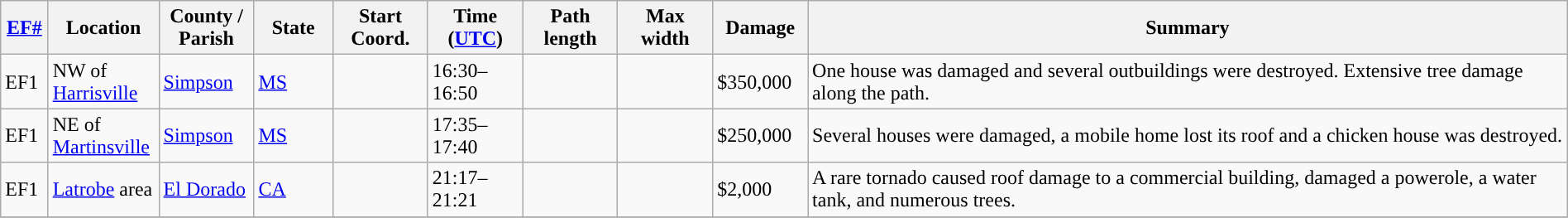<table class="wikitable sortable" style="width:100%;">
<tr>
<th scope="col" width="3%" align="center"><a href='#'>EF#</a></th>
<th scope="col" width="7%" align="center" class="unsortable">Location</th>
<th scope="col" width="6%" align="center" class="unsortable">County / Parish</th>
<th scope="col" width="5%" align="center">State</th>
<th scope="col" width="6%" align="center">Start Coord.</th>
<th scope="col" width="6%" align="center">Time (<a href='#'>UTC</a>)</th>
<th scope="col" width="6%" align="center">Path length</th>
<th scope="col" width="6%" align="center">Max width</th>
<th scope="col" width="6%" align="center">Damage</th>
<th scope="col" width="48%" class="unsortable" align="center">Summary</th>
</tr>
<tr>
<td>EF1</td>
<td>NW of <a href='#'>Harrisville</a></td>
<td><a href='#'>Simpson</a></td>
<td><a href='#'>MS</a></td>
<td></td>
<td>16:30–16:50</td>
<td></td>
<td></td>
<td>$350,000</td>
<td>One house was damaged and several outbuildings were destroyed. Extensive tree damage along the path.</td>
</tr>
<tr>
<td>EF1</td>
<td>NE of <a href='#'>Martinsville</a></td>
<td><a href='#'>Simpson</a></td>
<td><a href='#'>MS</a></td>
<td></td>
<td>17:35–17:40</td>
<td></td>
<td></td>
<td>$250,000</td>
<td>Several houses were damaged, a mobile home lost its roof and a chicken house was destroyed.</td>
</tr>
<tr>
<td>EF1</td>
<td><a href='#'>Latrobe</a> area</td>
<td><a href='#'>El Dorado</a></td>
<td><a href='#'>CA</a></td>
<td></td>
<td>21:17–21:21</td>
<td></td>
<td></td>
<td>$2,000</td>
<td>A rare tornado caused roof damage to a commercial building, damaged a powerole, a water tank, and numerous trees.</td>
</tr>
<tr>
</tr>
</table>
